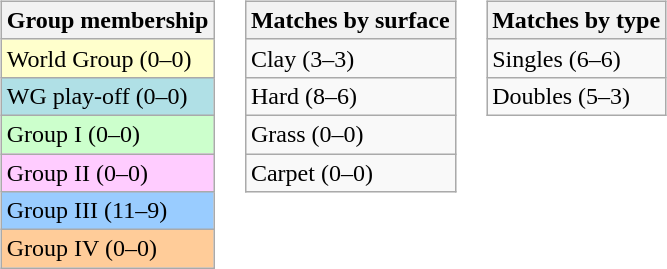<table>
<tr valign=top>
<td><br><table class=wikitable>
<tr>
<th>Group membership</th>
</tr>
<tr bgcolor=#FFFFCC>
<td>World Group (0–0)</td>
</tr>
<tr style="background:#B0E0E6;">
<td>WG play-off (0–0)</td>
</tr>
<tr bgcolor=#CCFFCC>
<td>Group I (0–0)</td>
</tr>
<tr bgcolor=#FFCCFF>
<td>Group II (0–0)</td>
</tr>
<tr bgcolor=#99CCFF>
<td>Group III (11–9)</td>
</tr>
<tr bgcolor=#FFCC99>
<td>Group IV (0–0)</td>
</tr>
</table>
</td>
<td><br><table class=wikitable>
<tr>
<th>Matches by surface</th>
</tr>
<tr>
<td>Clay (3–3)</td>
</tr>
<tr>
<td>Hard (8–6)</td>
</tr>
<tr>
<td>Grass (0–0)</td>
</tr>
<tr>
<td>Carpet (0–0)</td>
</tr>
</table>
</td>
<td><br><table class=wikitable>
<tr>
<th>Matches by type</th>
</tr>
<tr>
<td>Singles (6–6)</td>
</tr>
<tr>
<td>Doubles (5–3)</td>
</tr>
</table>
</td>
</tr>
</table>
